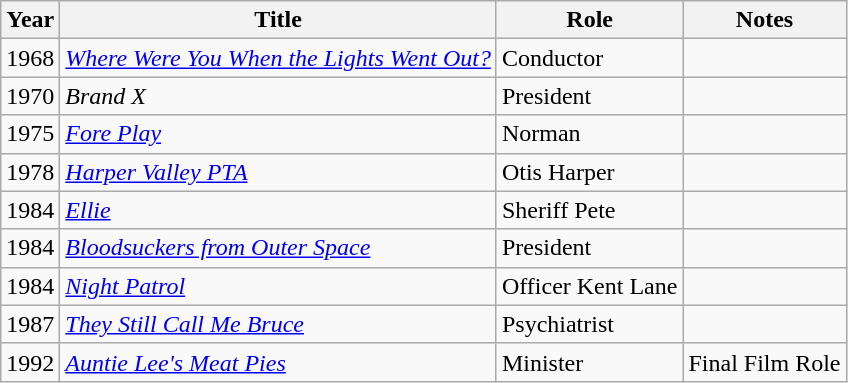<table class="wikitable sortable">
<tr>
<th>Year</th>
<th>Title</th>
<th>Role</th>
<th class="unsortable">Notes</th>
</tr>
<tr>
<td>1968</td>
<td><em><a href='#'>Where Were You When the Lights Went Out?</a></em></td>
<td>Conductor</td>
<td></td>
</tr>
<tr>
<td>1970</td>
<td><em>Brand X</em></td>
<td>President</td>
<td></td>
</tr>
<tr>
<td>1975</td>
<td><em><a href='#'>Fore Play</a></em></td>
<td>Norman</td>
<td></td>
</tr>
<tr>
<td>1978</td>
<td><em><a href='#'>Harper Valley PTA</a></em></td>
<td>Otis Harper</td>
<td></td>
</tr>
<tr>
<td>1984</td>
<td><em><a href='#'>Ellie</a></em></td>
<td>Sheriff Pete</td>
<td></td>
</tr>
<tr>
<td>1984</td>
<td><em><a href='#'>Bloodsuckers from Outer Space</a></em></td>
<td>President</td>
<td></td>
</tr>
<tr>
<td>1984</td>
<td><em><a href='#'>Night Patrol</a></em></td>
<td>Officer Kent Lane</td>
<td></td>
</tr>
<tr>
<td>1987</td>
<td><em><a href='#'>They Still Call Me Bruce</a></em></td>
<td>Psychiatrist</td>
<td></td>
</tr>
<tr>
<td>1992</td>
<td><em><a href='#'>Auntie Lee's Meat Pies</a></em></td>
<td>Minister</td>
<td>Final Film Role</td>
</tr>
</table>
